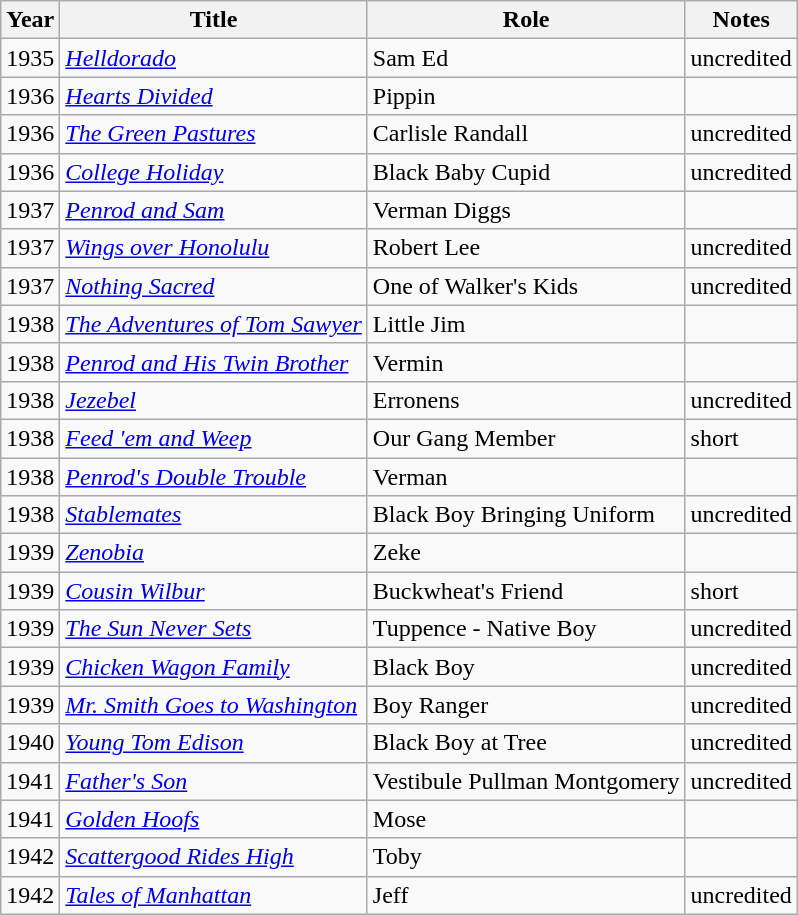<table class="wikitable">
<tr>
<th>Year</th>
<th>Title</th>
<th>Role</th>
<th>Notes</th>
</tr>
<tr>
<td>1935</td>
<td><em><a href='#'>Helldorado</a></em></td>
<td>Sam Ed</td>
<td>uncredited</td>
</tr>
<tr>
<td>1936</td>
<td><em><a href='#'>Hearts Divided</a></em></td>
<td>Pippin</td>
<td></td>
</tr>
<tr>
<td>1936</td>
<td><em><a href='#'>The Green Pastures</a></em></td>
<td>Carlisle Randall</td>
<td>uncredited</td>
</tr>
<tr>
<td>1936</td>
<td><em><a href='#'>College Holiday</a></em></td>
<td>Black Baby Cupid</td>
<td>uncredited</td>
</tr>
<tr>
<td>1937</td>
<td><em><a href='#'>Penrod and Sam</a></em></td>
<td>Verman Diggs</td>
<td></td>
</tr>
<tr>
<td>1937</td>
<td><em><a href='#'>Wings over Honolulu</a></em></td>
<td>Robert Lee</td>
<td>uncredited</td>
</tr>
<tr>
<td>1937</td>
<td><em><a href='#'>Nothing Sacred</a></em></td>
<td>One of Walker's Kids</td>
<td>uncredited</td>
</tr>
<tr>
<td>1938</td>
<td><em><a href='#'>The Adventures of Tom Sawyer</a></em></td>
<td>Little Jim</td>
<td></td>
</tr>
<tr>
<td>1938</td>
<td><em><a href='#'>Penrod and His Twin Brother</a></em></td>
<td>Vermin</td>
<td></td>
</tr>
<tr>
<td>1938</td>
<td><em><a href='#'>Jezebel</a></em></td>
<td>Erronens</td>
<td>uncredited</td>
</tr>
<tr>
<td>1938</td>
<td><em><a href='#'>Feed 'em and Weep</a></em></td>
<td>Our Gang Member</td>
<td>short</td>
</tr>
<tr>
<td>1938</td>
<td><em><a href='#'>Penrod's Double Trouble</a></em></td>
<td>Verman</td>
<td></td>
</tr>
<tr>
<td>1938</td>
<td><em><a href='#'>Stablemates</a></em></td>
<td>Black Boy Bringing Uniform</td>
<td>uncredited</td>
</tr>
<tr>
<td>1939</td>
<td><em><a href='#'>Zenobia</a></em></td>
<td>Zeke</td>
<td></td>
</tr>
<tr>
<td>1939</td>
<td><em><a href='#'>Cousin Wilbur</a></em></td>
<td>Buckwheat's Friend</td>
<td>short</td>
</tr>
<tr>
<td>1939</td>
<td><em><a href='#'>The Sun Never Sets</a></em></td>
<td>Tuppence - Native Boy</td>
<td>uncredited</td>
</tr>
<tr>
<td>1939</td>
<td><em><a href='#'>Chicken Wagon Family</a></em></td>
<td>Black Boy</td>
<td>uncredited</td>
</tr>
<tr>
<td>1939</td>
<td><em><a href='#'>Mr. Smith Goes to Washington</a></em></td>
<td>Boy Ranger</td>
<td>uncredited</td>
</tr>
<tr>
<td>1940</td>
<td><em><a href='#'>Young Tom Edison</a></em></td>
<td>Black Boy at Tree</td>
<td>uncredited</td>
</tr>
<tr>
<td>1941</td>
<td><em><a href='#'>Father's Son</a></em></td>
<td>Vestibule Pullman Montgomery</td>
<td>uncredited</td>
</tr>
<tr>
<td>1941</td>
<td><em><a href='#'>Golden Hoofs</a></em></td>
<td>Mose</td>
<td></td>
</tr>
<tr>
<td>1942</td>
<td><em><a href='#'>Scattergood Rides High</a></em></td>
<td>Toby</td>
<td></td>
</tr>
<tr>
<td>1942</td>
<td><em><a href='#'>Tales of Manhattan</a></em></td>
<td>Jeff</td>
<td>uncredited</td>
</tr>
</table>
